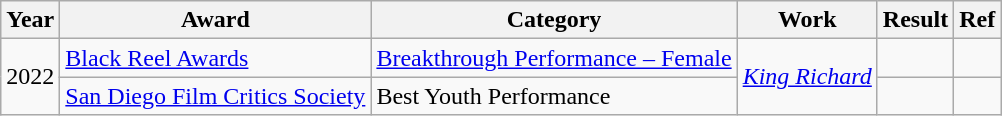<table class="wikitable plainrowheaders">
<tr>
<th>Year</th>
<th>Award</th>
<th>Category</th>
<th>Work</th>
<th>Result</th>
<th>Ref</th>
</tr>
<tr>
<td rowspan="2">2022</td>
<td><a href='#'>Black Reel Awards</a></td>
<td><a href='#'>Breakthrough Performance – Female</a></td>
<td rowspan="2"><em><a href='#'>King Richard</a></em></td>
<td></td>
<td></td>
</tr>
<tr>
<td><a href='#'>San Diego Film Critics Society</a></td>
<td>Best Youth Performance</td>
<td></td>
<td></td>
</tr>
</table>
